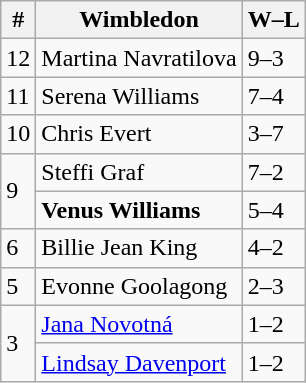<table class="wikitable">
<tr>
<th>#</th>
<th>Wimbledon</th>
<th>W–L</th>
</tr>
<tr>
<td>12</td>
<td> Martina Navratilova</td>
<td>9–3</td>
</tr>
<tr>
<td>11</td>
<td> Serena Williams</td>
<td>7–4</td>
</tr>
<tr>
<td>10</td>
<td> Chris Evert</td>
<td>3–7</td>
</tr>
<tr>
<td rowspan=2>9</td>
<td> Steffi Graf</td>
<td>7–2</td>
</tr>
<tr>
<td> <strong>Venus Williams</strong></td>
<td>5–4</td>
</tr>
<tr>
<td>6</td>
<td> Billie Jean King</td>
<td>4–2</td>
</tr>
<tr>
<td>5</td>
<td> Evonne Goolagong</td>
<td>2–3</td>
</tr>
<tr>
<td rowspan=2>3</td>
<td> <a href='#'>Jana Novotná</a></td>
<td>1–2</td>
</tr>
<tr>
<td> <a href='#'>Lindsay Davenport</a></td>
<td>1–2</td>
</tr>
</table>
